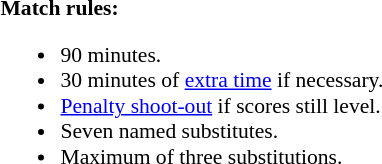<table width=100% style="font-size:90%">
<tr>
<td><strong>Match rules:</strong><br><ul><li>90 minutes.</li><li>30 minutes of <a href='#'>extra time</a> if necessary.</li><li><a href='#'>Penalty shoot-out</a> if scores still level.</li><li>Seven named substitutes.</li><li>Maximum of three substitutions.</li></ul></td>
</tr>
</table>
